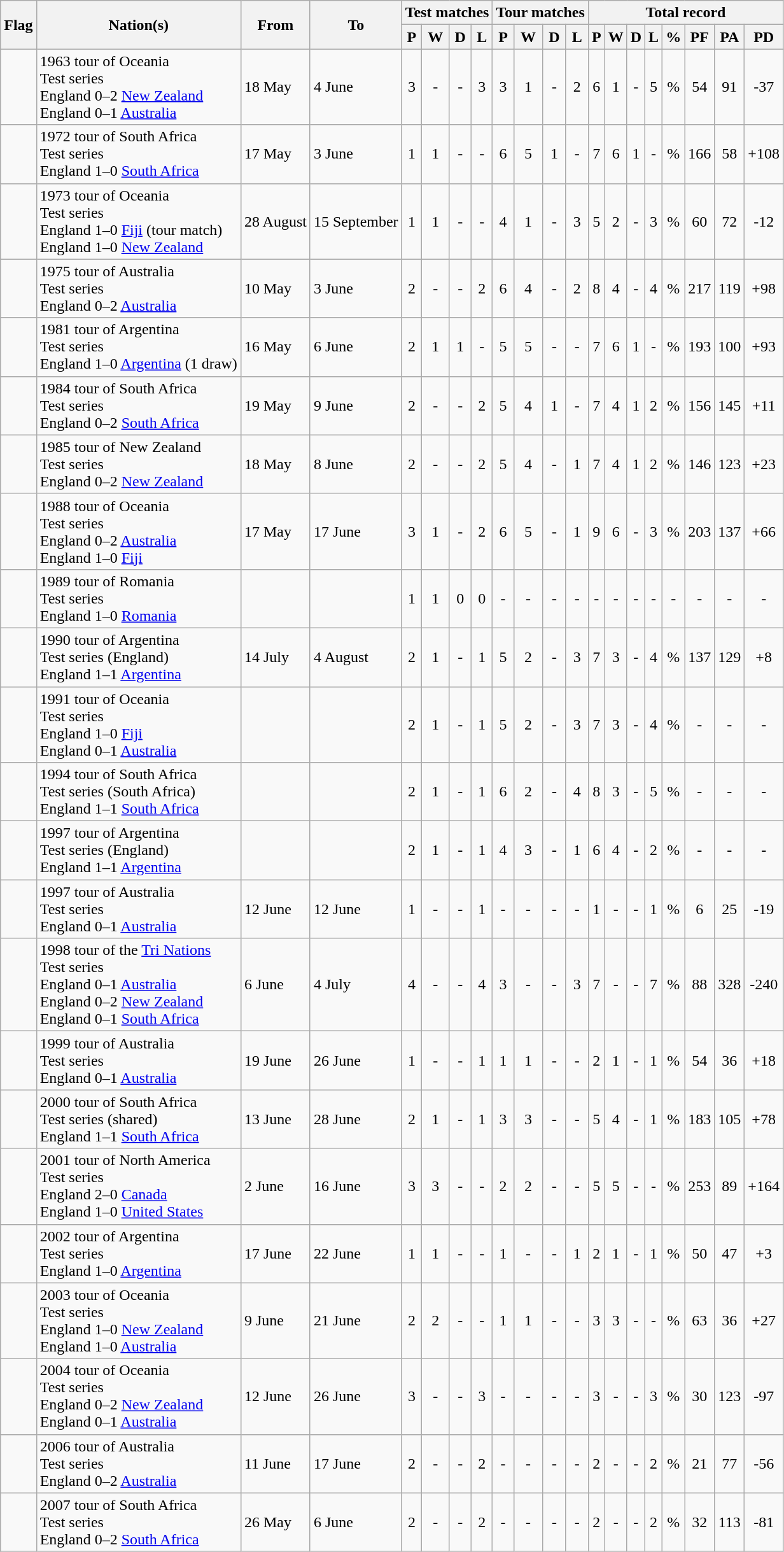<table class="wikitable" style="text-align: center">
<tr>
<th rowspan="2">Flag</th>
<th rowspan="2">Nation(s)</th>
<th rowspan="2">From</th>
<th rowspan="2">To</th>
<th colspan="4">Test matches</th>
<th colspan="4">Tour matches</th>
<th colspan="8">Total record</th>
</tr>
<tr>
<th>P</th>
<th>W</th>
<th>D</th>
<th>L</th>
<th>P</th>
<th>W</th>
<th>D</th>
<th>L</th>
<th>P</th>
<th>W</th>
<th>D</th>
<th>L</th>
<th>%</th>
<th>PF</th>
<th>PA</th>
<th>PD</th>
</tr>
<tr>
<td><br></td>
<td align=left>1963 tour of Oceania <br>Test series<br>England 0–2 <a href='#'>New Zealand</a> <br>England 0–1 <a href='#'>Australia</a></td>
<td align=left>18 May</td>
<td align=left>4 June</td>
<td>3</td>
<td>-</td>
<td>-</td>
<td>3</td>
<td>3</td>
<td>1</td>
<td>-</td>
<td>2</td>
<td>6</td>
<td>1</td>
<td>-</td>
<td>5</td>
<td>%</td>
<td>54</td>
<td>91</td>
<td>-37</td>
</tr>
<tr>
<td></td>
<td align=left>1972 tour of South Africa <br>Test series<br>England 1–0 <a href='#'>South Africa</a></td>
<td align=left>17 May</td>
<td align=left>3 June</td>
<td>1</td>
<td>1</td>
<td>-</td>
<td>-</td>
<td>6</td>
<td>5</td>
<td>1</td>
<td>-</td>
<td>7</td>
<td>6</td>
<td>1</td>
<td>-</td>
<td>%</td>
<td>166</td>
<td>58</td>
<td>+108</td>
</tr>
<tr>
<td><br></td>
<td align=left>1973 tour of Oceania <br>Test series<br>England 1–0 <a href='#'>Fiji</a> (tour match) <br>England 1–0 <a href='#'>New Zealand</a></td>
<td align=left>28 August</td>
<td align=left>15 September</td>
<td>1</td>
<td>1</td>
<td>-</td>
<td>-</td>
<td>4</td>
<td>1</td>
<td>-</td>
<td>3</td>
<td>5</td>
<td>2</td>
<td>-</td>
<td>3</td>
<td>%</td>
<td>60</td>
<td>72</td>
<td>-12</td>
</tr>
<tr>
<td></td>
<td align=left>1975 tour of Australia <br>Test series<br>England 0–2 <a href='#'>Australia</a></td>
<td align=left>10 May</td>
<td align=left>3 June</td>
<td>2</td>
<td>-</td>
<td>-</td>
<td>2</td>
<td>6</td>
<td>4</td>
<td>-</td>
<td>2</td>
<td>8</td>
<td>4</td>
<td>-</td>
<td>4</td>
<td>%</td>
<td>217</td>
<td>119</td>
<td>+98</td>
</tr>
<tr>
<td></td>
<td align=left>1981 tour of Argentina <br>Test series<br>England 1–0 <a href='#'>Argentina</a> (1 draw)</td>
<td align=left>16 May</td>
<td align=left>6 June</td>
<td>2</td>
<td>1</td>
<td>1</td>
<td>-</td>
<td>5</td>
<td>5</td>
<td>-</td>
<td>-</td>
<td>7</td>
<td>6</td>
<td>1</td>
<td>-</td>
<td>%</td>
<td>193</td>
<td>100</td>
<td>+93</td>
</tr>
<tr>
<td></td>
<td align=left>1984 tour of South Africa <br>Test series<br>England 0–2 <a href='#'>South Africa</a></td>
<td align=left>19 May</td>
<td align=left>9 June</td>
<td>2</td>
<td>-</td>
<td>-</td>
<td>2</td>
<td>5</td>
<td>4</td>
<td>1</td>
<td>-</td>
<td>7</td>
<td>4</td>
<td>1</td>
<td>2</td>
<td>%</td>
<td>156</td>
<td>145</td>
<td>+11</td>
</tr>
<tr>
<td></td>
<td align=left>1985 tour of New Zealand <br>Test series<br>England 0–2 <a href='#'>New Zealand</a></td>
<td align=left>18 May</td>
<td align=left>8 June</td>
<td>2</td>
<td>-</td>
<td>-</td>
<td>2</td>
<td>5</td>
<td>4</td>
<td>-</td>
<td>1</td>
<td>7</td>
<td>4</td>
<td>1</td>
<td>2</td>
<td>%</td>
<td>146</td>
<td>123</td>
<td>+23</td>
</tr>
<tr>
<td><br></td>
<td align=left>1988 tour of Oceania <br>Test series<br>England 0–2 <a href='#'>Australia</a> <br>England 1–0 <a href='#'>Fiji</a></td>
<td align=left>17 May</td>
<td align=left>17 June</td>
<td>3</td>
<td>1</td>
<td>-</td>
<td>2</td>
<td>6</td>
<td>5</td>
<td>-</td>
<td>1</td>
<td>9</td>
<td>6</td>
<td>-</td>
<td>3</td>
<td>%</td>
<td>203</td>
<td>137</td>
<td>+66</td>
</tr>
<tr>
<td></td>
<td align=left>1989 tour of Romania <br>Test series<br>England 1–0 <a href='#'>Romania</a></td>
<td align=left></td>
<td align=left></td>
<td>1</td>
<td>1</td>
<td>0</td>
<td>0</td>
<td>-</td>
<td>-</td>
<td>-</td>
<td>-</td>
<td>-</td>
<td>-</td>
<td>-</td>
<td>-</td>
<td>-</td>
<td>-</td>
<td>-</td>
<td>-</td>
</tr>
<tr>
<td></td>
<td align=left>1990 tour of Argentina <br>Test series (England)<br>England 1–1 <a href='#'>Argentina</a></td>
<td align=left>14 July</td>
<td align=left>4 August</td>
<td>2</td>
<td>1</td>
<td>-</td>
<td>1</td>
<td>5</td>
<td>2</td>
<td>-</td>
<td>3</td>
<td>7</td>
<td>3</td>
<td>-</td>
<td>4</td>
<td>%</td>
<td>137</td>
<td>129</td>
<td>+8</td>
</tr>
<tr>
<td><br></td>
<td align=left>1991 tour of Oceania <br>Test series<br>England 1–0 <a href='#'>Fiji</a><br>England 0–1 <a href='#'>Australia</a></td>
<td align=left></td>
<td align=left></td>
<td>2</td>
<td>1</td>
<td>-</td>
<td>1</td>
<td>5</td>
<td>2</td>
<td>-</td>
<td>3</td>
<td>7</td>
<td>3</td>
<td>-</td>
<td>4</td>
<td>%</td>
<td>-</td>
<td>-</td>
<td>-</td>
</tr>
<tr>
<td></td>
<td align=left>1994 tour of South Africa <br>Test series (South Africa)<br>England 1–1 <a href='#'>South Africa</a></td>
<td align=left></td>
<td align=left></td>
<td>2</td>
<td>1</td>
<td>-</td>
<td>1</td>
<td>6</td>
<td>2</td>
<td>-</td>
<td>4</td>
<td>8</td>
<td>3</td>
<td>-</td>
<td>5</td>
<td>%</td>
<td>-</td>
<td>-</td>
<td>-</td>
</tr>
<tr>
<td></td>
<td align=left>1997 tour of Argentina <br>Test series (England)<br>England 1–1 <a href='#'>Argentina</a></td>
<td align=left></td>
<td align=left></td>
<td>2</td>
<td>1</td>
<td>-</td>
<td>1</td>
<td>4</td>
<td>3</td>
<td>-</td>
<td>1</td>
<td>6</td>
<td>4</td>
<td>-</td>
<td>2</td>
<td>%</td>
<td>-</td>
<td>-</td>
<td>-</td>
</tr>
<tr>
<td></td>
<td align=left>1997 tour of Australia <br>Test series<br>England 0–1 <a href='#'>Australia</a></td>
<td align=left>12 June</td>
<td align=left>12 June</td>
<td>1</td>
<td>-</td>
<td>-</td>
<td>1</td>
<td>-</td>
<td>-</td>
<td>-</td>
<td>-</td>
<td>1</td>
<td>-</td>
<td>-</td>
<td>1</td>
<td>%</td>
<td>6</td>
<td>25</td>
<td>-19</td>
</tr>
<tr>
<td><br><br></td>
<td align=left>1998 tour of the <a href='#'>Tri Nations</a> <br>Test series<br>England 0–1 <a href='#'>Australia</a> <br>England 0–2 <a href='#'>New Zealand</a> <br>England 0–1 <a href='#'>South Africa</a></td>
<td align=left>6 June</td>
<td align=left>4 July</td>
<td>4</td>
<td>-</td>
<td>-</td>
<td>4</td>
<td>3</td>
<td>-</td>
<td>-</td>
<td>3</td>
<td>7</td>
<td>-</td>
<td>-</td>
<td>7</td>
<td>%</td>
<td>88</td>
<td>328</td>
<td>-240</td>
</tr>
<tr>
<td></td>
<td align=left>1999 tour of Australia <br>Test series<br>England 0–1 <a href='#'>Australia</a></td>
<td align=left>19 June</td>
<td align=left>26 June</td>
<td>1</td>
<td>-</td>
<td>-</td>
<td>1</td>
<td>1</td>
<td>1</td>
<td>-</td>
<td>-</td>
<td>2</td>
<td>1</td>
<td>-</td>
<td>1</td>
<td>%</td>
<td>54</td>
<td>36</td>
<td>+18</td>
</tr>
<tr>
<td></td>
<td align=left>2000 tour of South Africa <br>Test series (shared)<br>England 1–1 <a href='#'>South Africa</a></td>
<td align=left>13 June</td>
<td align=left>28 June</td>
<td>2</td>
<td>1</td>
<td>-</td>
<td>1</td>
<td>3</td>
<td>3</td>
<td>-</td>
<td>-</td>
<td>5</td>
<td>4</td>
<td>-</td>
<td>1</td>
<td>%</td>
<td>183</td>
<td>105</td>
<td>+78</td>
</tr>
<tr>
<td><br></td>
<td align=left>2001 tour of North America <br>Test series<br>England 2–0 <a href='#'>Canada</a> <br>England 1–0 <a href='#'>United States</a></td>
<td align=left>2 June</td>
<td align=left>16 June</td>
<td>3</td>
<td>3</td>
<td>-</td>
<td>-</td>
<td>2</td>
<td>2</td>
<td>-</td>
<td>-</td>
<td>5</td>
<td>5</td>
<td>-</td>
<td>-</td>
<td>%</td>
<td>253</td>
<td>89</td>
<td>+164</td>
</tr>
<tr>
<td></td>
<td align=left>2002 tour of Argentina <br>Test series<br>England 1–0 <a href='#'>Argentina</a></td>
<td align=left>17 June</td>
<td align=left>22 June</td>
<td>1</td>
<td>1</td>
<td>-</td>
<td>-</td>
<td>1</td>
<td>-</td>
<td>-</td>
<td>1</td>
<td>2</td>
<td>1</td>
<td>-</td>
<td>1</td>
<td>%</td>
<td>50</td>
<td>47</td>
<td>+3</td>
</tr>
<tr>
<td><br></td>
<td align=left>2003 tour of Oceania <br>Test series<br>England 1–0 <a href='#'>New Zealand</a> <br>England 1–0 <a href='#'>Australia</a></td>
<td align=left>9 June</td>
<td align=left>21 June</td>
<td>2</td>
<td>2</td>
<td>-</td>
<td>-</td>
<td>1</td>
<td>1</td>
<td>-</td>
<td>-</td>
<td>3</td>
<td>3</td>
<td>-</td>
<td>-</td>
<td>%</td>
<td>63</td>
<td>36</td>
<td>+27</td>
</tr>
<tr>
<td><br></td>
<td align=left>2004 tour of Oceania <br>Test series<br>England 0–2 <a href='#'>New Zealand</a> <br>England 0–1 <a href='#'>Australia</a></td>
<td align=left>12 June</td>
<td align=left>26 June</td>
<td>3</td>
<td>-</td>
<td>-</td>
<td>3</td>
<td>-</td>
<td>-</td>
<td>-</td>
<td>-</td>
<td>3</td>
<td>-</td>
<td>-</td>
<td>3</td>
<td>%</td>
<td>30</td>
<td>123</td>
<td>-97</td>
</tr>
<tr>
<td></td>
<td align=left>2006 tour of Australia <br>Test series<br>England 0–2 <a href='#'>Australia</a></td>
<td align=left>11 June</td>
<td align=left>17 June</td>
<td>2</td>
<td>-</td>
<td>-</td>
<td>2</td>
<td>-</td>
<td>-</td>
<td>-</td>
<td>-</td>
<td>2</td>
<td>-</td>
<td>-</td>
<td>2</td>
<td>%</td>
<td>21</td>
<td>77</td>
<td>-56</td>
</tr>
<tr>
<td></td>
<td align=left>2007 tour of South Africa <br>Test series<br>England 0–2 <a href='#'>South Africa</a></td>
<td align=left>26 May</td>
<td align=left>6 June</td>
<td>2</td>
<td>-</td>
<td>-</td>
<td>2</td>
<td>-</td>
<td>-</td>
<td>-</td>
<td>-</td>
<td>2</td>
<td>-</td>
<td>-</td>
<td>2</td>
<td>%</td>
<td>32</td>
<td>113</td>
<td>-81</td>
</tr>
</table>
